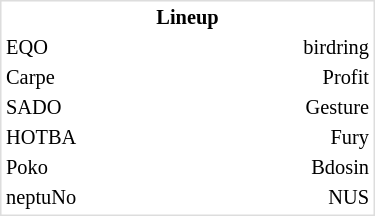<table class="floatright mw-collapsible mw-collapsed" style="text-align:center; font-size:85%; border:1px solid #ddd; width:250px">
<tr>
<th style="width:33%;"></th>
<th style="width:33%;">Lineup</th>
<th style="width:33%;"></th>
</tr>
<tr>
<td style="text-align:left;">EQO</td>
<td></td>
<td style="text-align:right;">birdring</td>
</tr>
<tr>
<td style="text-align:left;">Carpe</td>
<td></td>
<td style="text-align:right;">Profit</td>
</tr>
<tr>
<td style="text-align:left;">SADO</td>
<td></td>
<td style="text-align:right;">Gesture</td>
</tr>
<tr>
<td style="text-align:left;">HOTBA</td>
<td></td>
<td style="text-align:right;">Fury</td>
</tr>
<tr>
<td style="text-align:left;">Poko</td>
<td> </td>
<td style="text-align:right;">Bdosin</td>
</tr>
<tr>
<td style="text-align:left;">neptuNo</td>
<td></td>
<td style="text-align:right;">NUS</td>
</tr>
</table>
